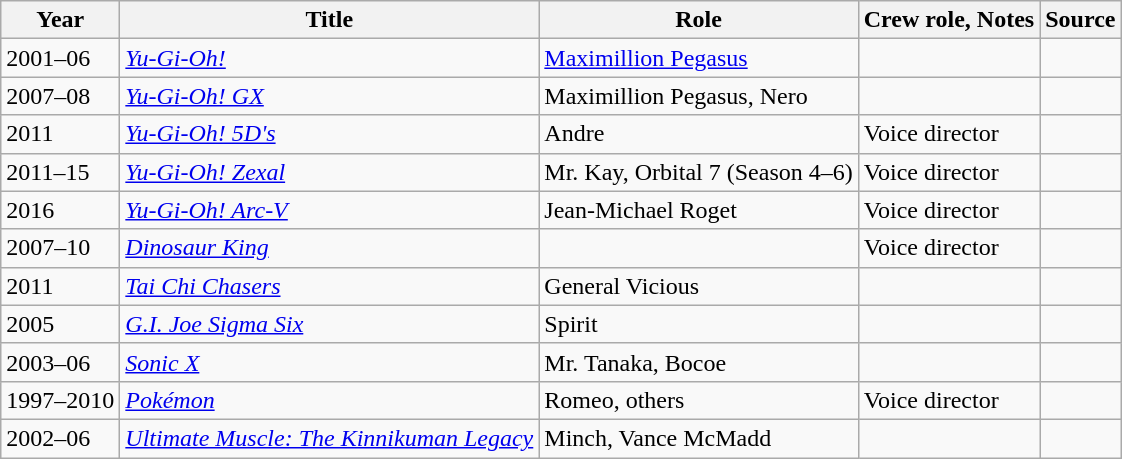<table class="wikitable sortable plainrowheaders">
<tr>
<th>Year</th>
<th>Title</th>
<th>Role</th>
<th class="unsortable">Crew role, Notes</th>
<th class="unsortable">Source</th>
</tr>
<tr>
<td>2001–06</td>
<td><em><a href='#'>Yu-Gi-Oh!</a></em></td>
<td><a href='#'>Maximillion Pegasus</a></td>
<td></td>
<td></td>
</tr>
<tr>
<td>2007–08</td>
<td><em><a href='#'>Yu-Gi-Oh! GX</a></em></td>
<td>Maximillion Pegasus, Nero</td>
<td></td>
<td></td>
</tr>
<tr>
<td>2011</td>
<td><em><a href='#'>Yu-Gi-Oh! 5D's</a></em></td>
<td>Andre</td>
<td>Voice director</td>
<td></td>
</tr>
<tr>
<td>2011–15</td>
<td><em><a href='#'>Yu-Gi-Oh! Zexal</a></em></td>
<td>Mr. Kay, Orbital 7 (Season 4–6)</td>
<td>Voice director</td>
<td></td>
</tr>
<tr>
<td>2016</td>
<td><em><a href='#'>Yu-Gi-Oh! Arc-V</a></em></td>
<td>Jean-Michael Roget</td>
<td>Voice director</td>
<td></td>
</tr>
<tr>
<td>2007–10</td>
<td><em><a href='#'>Dinosaur King</a></em></td>
<td></td>
<td>Voice director</td>
<td></td>
</tr>
<tr>
<td>2011</td>
<td><em><a href='#'>Tai Chi Chasers</a></em></td>
<td>General Vicious</td>
<td></td>
<td></td>
</tr>
<tr>
<td>2005</td>
<td><em><a href='#'>G.I. Joe Sigma Six</a></em></td>
<td>Spirit</td>
<td></td>
<td></td>
</tr>
<tr>
<td>2003–06</td>
<td><em><a href='#'>Sonic X</a></em></td>
<td>Mr. Tanaka, Bocoe</td>
<td></td>
<td></td>
</tr>
<tr>
<td>1997–2010</td>
<td><em><a href='#'>Pokémon</a></em></td>
<td>Romeo, others</td>
<td> Voice director</td>
<td></td>
</tr>
<tr>
<td>2002–06</td>
<td><em><a href='#'>Ultimate Muscle: The Kinnikuman Legacy</a></em></td>
<td>Minch, Vance McMadd</td>
<td></td>
<td></td>
</tr>
</table>
